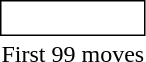<table style="display:inline; display:inline-table;">
<tr>
<td style="border: solid thin; padding: 2px;"><br></td>
</tr>
<tr>
<td style="text-align:center">First 99 moves</td>
</tr>
</table>
